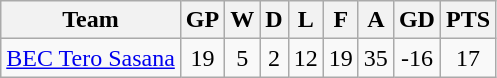<table class="wikitable" style="text-align:center;">
<tr>
<th>Team</th>
<th>GP</th>
<th>W</th>
<th>D</th>
<th>L</th>
<th>F</th>
<th>A</th>
<th>GD</th>
<th>PTS</th>
</tr>
<tr style="">
<td><a href='#'>BEC Tero Sasana</a></td>
<td>19</td>
<td>5</td>
<td>2</td>
<td>12</td>
<td>19</td>
<td>35</td>
<td>-16</td>
<td>17</td>
</tr>
</table>
